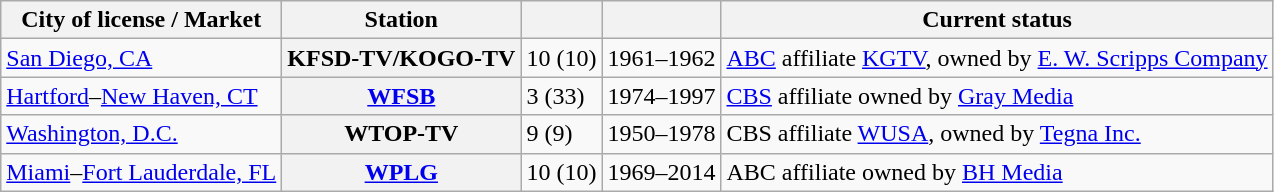<table class="wikitable">
<tr>
<th scope="col">City of license / Market</th>
<th scope="col">Station</th>
<th scope="col"></th>
<th scope="col"></th>
<th scope="col">Current status</th>
</tr>
<tr>
<td><a href='#'>San Diego, CA</a></td>
<th>KFSD-TV/KOGO-TV</th>
<td>10 (10)</td>
<td>1961–1962</td>
<td><a href='#'>ABC</a> affiliate <a href='#'>KGTV</a>, owned by <a href='#'>E. W. Scripps Company</a></td>
</tr>
<tr>
<td><a href='#'>Hartford</a>–<a href='#'>New Haven, CT</a></td>
<th><a href='#'>WFSB</a></th>
<td>3 (33)</td>
<td>1974–1997</td>
<td><a href='#'>CBS</a> affiliate owned by <a href='#'>Gray Media</a></td>
</tr>
<tr>
<td><a href='#'>Washington, D.C.</a></td>
<th>WTOP-TV</th>
<td>9 (9)</td>
<td>1950–1978</td>
<td>CBS affiliate <a href='#'>WUSA</a>, owned by <a href='#'>Tegna Inc.</a></td>
</tr>
<tr>
<td><a href='#'>Miami</a>–<a href='#'>Fort Lauderdale, FL</a></td>
<th><a href='#'>WPLG</a></th>
<td>10 (10)</td>
<td>1969–2014</td>
<td>ABC affiliate owned by <a href='#'>BH Media</a></td>
</tr>
</table>
